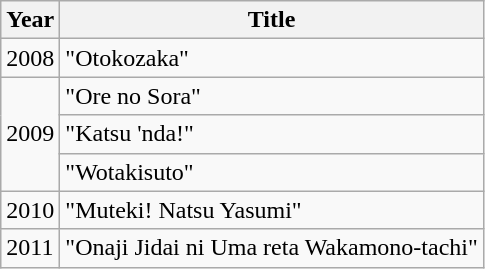<table class="wikitable">
<tr>
<th>Year</th>
<th>Title</th>
</tr>
<tr>
<td>2008</td>
<td>"Otokozaka"</td>
</tr>
<tr>
<td rowspan="3">2009</td>
<td>"Ore no Sora"</td>
</tr>
<tr>
<td>"Katsu 'nda!"</td>
</tr>
<tr>
<td>"Wotakisuto"</td>
</tr>
<tr>
<td>2010</td>
<td>"Muteki! Natsu Yasumi"</td>
</tr>
<tr>
<td>2011</td>
<td>"Onaji Jidai ni Uma reta Wakamono-tachi"</td>
</tr>
</table>
